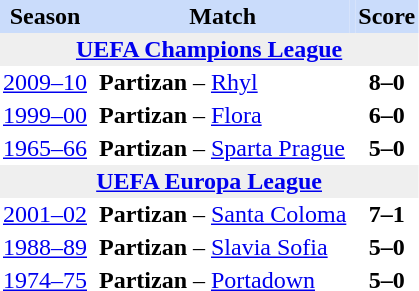<table class="toccolours" border="0" cellpadding="2" cellspacing="0"  style="float:left; margin:0.5em;">
<tr style="background:#cadcfb;">
<th>Season</th>
<th></th>
<th>Match</th>
<th></th>
<th>Score</th>
</tr>
<tr>
<th colspan="5" style="background:#efefef;"><a href='#'>UEFA Champions League</a></th>
</tr>
<tr>
<td style="text-align:center;"><a href='#'>2009–10</a></td>
<td></td>
<td style="text-align:left;"><strong>Partizan</strong> – <a href='#'>Rhyl</a></td>
<td></td>
<td style="text-align:center;"><strong>8–0</strong></td>
</tr>
<tr>
<td style="text-align:center;"><a href='#'>1999–00</a></td>
<td></td>
<td style="text-align:left;"><strong>Partizan</strong> – <a href='#'>Flora</a></td>
<td></td>
<td style="text-align:center;"><strong>6–0</strong></td>
</tr>
<tr>
<td style="text-align:center;"><a href='#'>1965–66</a></td>
<td></td>
<td style="text-align:left;"><strong>Partizan</strong> – <a href='#'>Sparta Prague</a></td>
<td></td>
<td style="text-align:center;"><strong>5–0</strong></td>
</tr>
<tr>
<th colspan="5" style="background:#efefef;"><a href='#'>UEFA Europa League</a></th>
</tr>
<tr>
<td style="text-align:center;"><a href='#'>2001–02</a></td>
<td></td>
<td style="text-align:left;"><strong>Partizan</strong> – <a href='#'>Santa Coloma</a></td>
<td></td>
<td style="text-align:center;"><strong>7–1</strong></td>
</tr>
<tr>
<td style="text-align:center;"><a href='#'>1988–89</a></td>
<td></td>
<td style="text-align:left;"><strong>Partizan</strong> – <a href='#'>Slavia Sofia</a></td>
<td></td>
<td style="text-align:center;"><strong>5–0</strong></td>
</tr>
<tr>
<td style="text-align:center;"><a href='#'>1974–75</a></td>
<td></td>
<td style="text-align:left;"><strong>Partizan</strong> – <a href='#'>Portadown</a></td>
<td></td>
<td style="text-align:center;"><strong>5–0</strong></td>
</tr>
</table>
